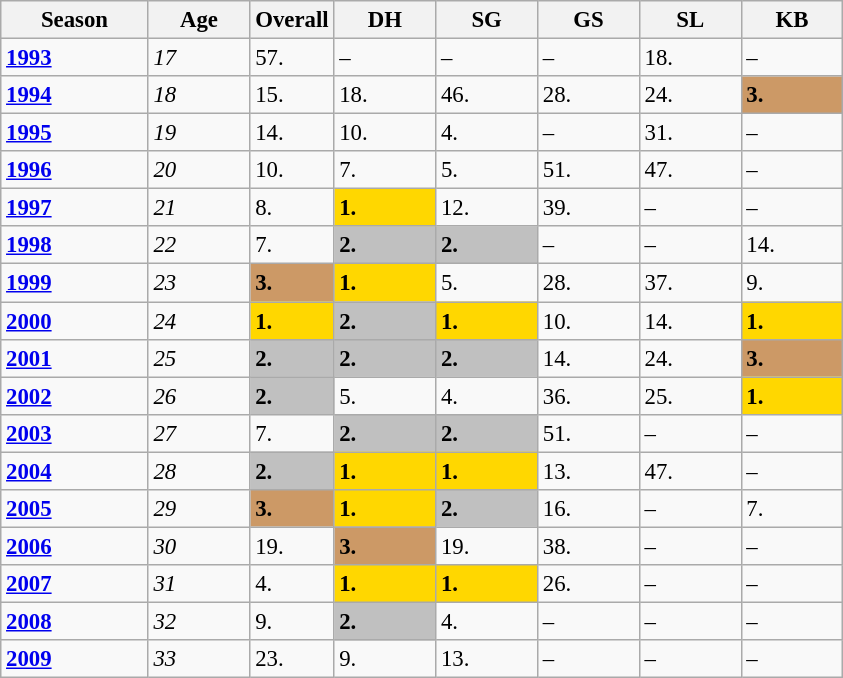<table class=wikitable style="font-size:95%;" style="text-align:center">
<tr>
<th style="width:6em;">Season</th>
<th style="width:4em;">Age</th>
<th>Overall</th>
<th style="width:4em;">DH</th>
<th style="width:4em;">SG</th>
<th style="width:4em;">GS</th>
<th style="width:4em;">SL</th>
<th style="width:4em;">KB</th>
</tr>
<tr>
<td><strong><a href='#'>1993</a></strong></td>
<td><em>17</em></td>
<td>57.</td>
<td>–</td>
<td>–</td>
<td>–</td>
<td>18.</td>
<td>–</td>
</tr>
<tr>
<td><strong><a href='#'>1994</a></strong></td>
<td><em>18</em></td>
<td>15.</td>
<td>18.</td>
<td>46.</td>
<td>28.</td>
<td>24.</td>
<td bgcolor="cc9966"><strong>3.</strong></td>
</tr>
<tr>
<td><strong><a href='#'>1995</a></strong></td>
<td><em>19</em></td>
<td>14.</td>
<td>10.</td>
<td>4.</td>
<td>–</td>
<td>31.</td>
<td>–</td>
</tr>
<tr>
<td><strong><a href='#'>1996</a></strong></td>
<td><em>20</em></td>
<td>10.</td>
<td>7.</td>
<td>5.</td>
<td>51.</td>
<td>47.</td>
<td>–</td>
</tr>
<tr>
<td><strong><a href='#'>1997</a></strong></td>
<td><em>21</em></td>
<td>8.</td>
<td bgcolor="ffd700"><strong>1.</strong></td>
<td>12.</td>
<td>39.</td>
<td>–</td>
<td>–</td>
</tr>
<tr>
<td><strong><a href='#'>1998</a></strong></td>
<td><em>22</em></td>
<td>7.</td>
<td bgcolor="c0c0c0"><strong>2.</strong></td>
<td bgcolor="c0c0c0"><strong>2.</strong></td>
<td>–</td>
<td>–</td>
<td>14.</td>
</tr>
<tr>
<td><strong><a href='#'>1999</a></strong></td>
<td><em>23</em></td>
<td bgcolor="cc9966"><strong>3.</strong></td>
<td bgcolor="ffd700"><strong>1.</strong></td>
<td>5.</td>
<td>28.</td>
<td>37.</td>
<td>9.</td>
</tr>
<tr>
<td><strong><a href='#'>2000</a></strong></td>
<td><em>24</em></td>
<td bgcolor="ffd700"><strong>1.</strong></td>
<td bgcolor="c0c0c0"><strong>2.</strong></td>
<td bgcolor="ffd700"><strong>1.</strong></td>
<td>10.</td>
<td>14.</td>
<td bgcolor="ffd700"><strong>1.</strong></td>
</tr>
<tr>
<td><strong><a href='#'>2001</a></strong></td>
<td><em>25</em></td>
<td bgcolor="c0c0c0"><strong>2.</strong></td>
<td bgcolor="c0c0c0"><strong>2.</strong></td>
<td bgcolor="c0c0c0"><strong>2.</strong></td>
<td>14.</td>
<td>24.</td>
<td bgcolor="cc9966"><strong>3.</strong></td>
</tr>
<tr>
<td><strong><a href='#'>2002</a></strong></td>
<td><em>26</em></td>
<td bgcolor="c0c0c0"><strong>2.</strong></td>
<td>5.</td>
<td>4.</td>
<td>36.</td>
<td>25.</td>
<td bgcolor="ffd700"><strong>1.</strong></td>
</tr>
<tr>
<td><strong><a href='#'>2003</a></strong></td>
<td><em>27</em></td>
<td>7.</td>
<td bgcolor="c0c0c0"><strong>2.</strong></td>
<td bgcolor="c0c0c0"><strong>2.</strong></td>
<td>51.</td>
<td>–</td>
<td>–</td>
</tr>
<tr>
<td><strong><a href='#'>2004</a></strong></td>
<td><em>28</em></td>
<td bgcolor="c0c0c0"><strong>2.</strong></td>
<td bgcolor="ffd700"><strong>1.</strong></td>
<td bgcolor="ffd700"><strong>1.</strong></td>
<td>13.</td>
<td>47.</td>
<td>–</td>
</tr>
<tr>
<td><strong><a href='#'>2005</a></strong></td>
<td><em>29</em></td>
<td bgcolor="cc9966"><strong>3.</strong></td>
<td bgcolor="ffd700"><strong>1.</strong></td>
<td bgcolor="c0c0c0"><strong>2.</strong></td>
<td>16.</td>
<td>–</td>
<td>7.</td>
</tr>
<tr>
<td><strong><a href='#'>2006</a></strong></td>
<td><em>30</em></td>
<td>19.</td>
<td bgcolor="cc9966"><strong>3.</strong></td>
<td>19.</td>
<td>38.</td>
<td>–</td>
<td>–</td>
</tr>
<tr>
<td><strong><a href='#'>2007</a></strong></td>
<td><em>31</em></td>
<td>4.</td>
<td bgcolor="ffd700"><strong>1.</strong></td>
<td bgcolor="ffd700"><strong>1.</strong></td>
<td>26.</td>
<td>–</td>
<td>–</td>
</tr>
<tr>
<td><strong><a href='#'>2008</a></strong></td>
<td><em>32</em></td>
<td>9.</td>
<td bgcolor="c0c0c0"><strong>2.</strong></td>
<td>4.</td>
<td>–</td>
<td>–</td>
<td>–</td>
</tr>
<tr>
<td><strong><a href='#'>2009</a></strong></td>
<td><em>33</em></td>
<td>23.</td>
<td>9.</td>
<td>13.</td>
<td>–</td>
<td>–</td>
<td>–</td>
</tr>
</table>
